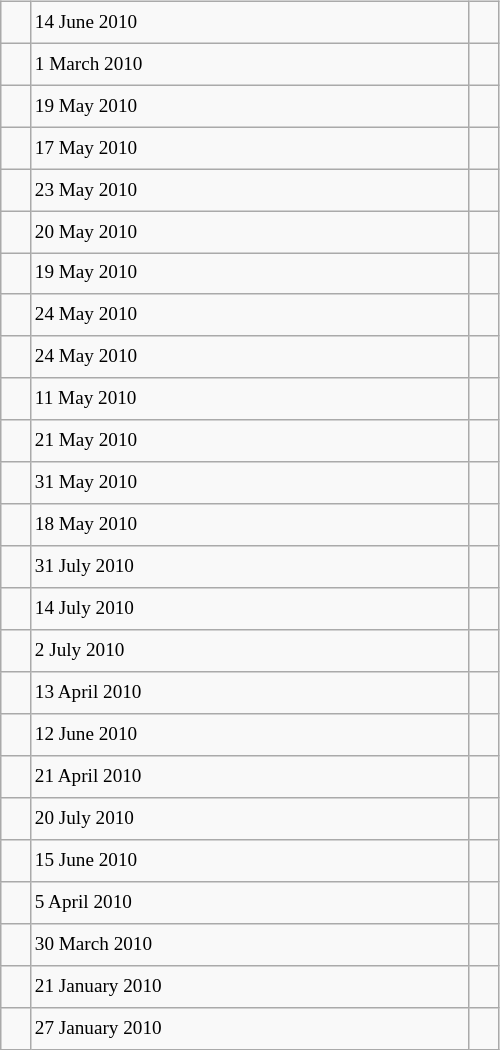<table class="wikitable" style="font-size: 80%; float: left; width: 26em; margin-right: 1em; height: 700px">
<tr>
<td></td>
<td>14 June 2010</td>
<td></td>
</tr>
<tr>
<td></td>
<td>1 March 2010</td>
<td></td>
</tr>
<tr>
<td></td>
<td>19 May 2010</td>
<td></td>
</tr>
<tr>
<td></td>
<td>17 May 2010</td>
<td></td>
</tr>
<tr>
<td></td>
<td>23 May 2010</td>
<td></td>
</tr>
<tr>
<td></td>
<td>20 May 2010</td>
<td></td>
</tr>
<tr>
<td></td>
<td>19 May 2010</td>
<td></td>
</tr>
<tr>
<td></td>
<td>24 May 2010</td>
<td></td>
</tr>
<tr>
<td></td>
<td>24 May 2010</td>
<td></td>
</tr>
<tr>
<td></td>
<td>11 May 2010</td>
<td></td>
</tr>
<tr>
<td></td>
<td>21 May 2010</td>
<td></td>
</tr>
<tr>
<td></td>
<td>31 May 2010</td>
<td></td>
</tr>
<tr>
<td></td>
<td>18 May 2010</td>
<td></td>
</tr>
<tr>
<td></td>
<td>31 July 2010</td>
<td></td>
</tr>
<tr>
<td></td>
<td>14 July 2010</td>
<td></td>
</tr>
<tr>
<td></td>
<td>2 July 2010</td>
<td></td>
</tr>
<tr>
<td></td>
<td>13 April 2010</td>
<td></td>
</tr>
<tr>
<td></td>
<td>12 June 2010</td>
<td></td>
</tr>
<tr>
<td></td>
<td>21 April 2010</td>
<td></td>
</tr>
<tr>
<td></td>
<td>20 July 2010</td>
<td></td>
</tr>
<tr>
<td></td>
<td>15 June 2010</td>
<td></td>
</tr>
<tr>
<td></td>
<td>5 April 2010</td>
<td></td>
</tr>
<tr>
<td></td>
<td>30 March 2010</td>
<td></td>
</tr>
<tr>
<td></td>
<td>21 January 2010</td>
<td></td>
</tr>
<tr>
<td></td>
<td>27 January 2010</td>
<td></td>
</tr>
</table>
